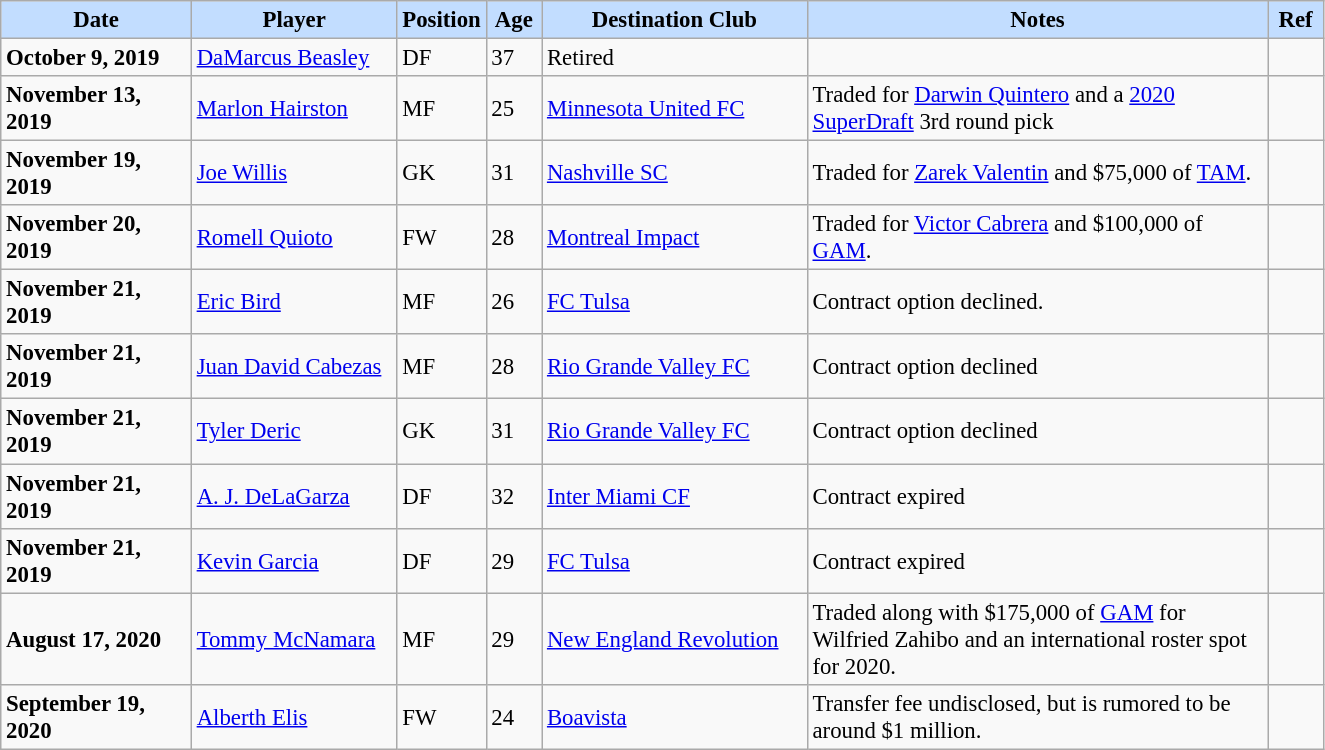<table class="wikitable" style="text-align:left; font-size:95%;">
<tr>
<th style="background:#c2ddff; width:120px;">Date</th>
<th style="background:#c2ddff; width:130px;">Player</th>
<th style="background:#c2ddff; width:50px;">Position</th>
<th style="background:#c2ddff; width:30px;">Age</th>
<th style="background:#c2ddff; width:170px;">Destination Club</th>
<th style="background:#c2ddff; width:300px;">Notes</th>
<th style="background:#c2ddff; width:30px;">Ref</th>
</tr>
<tr>
<td><strong>October 9, 2019</strong></td>
<td> <a href='#'>DaMarcus Beasley</a></td>
<td>DF</td>
<td>37</td>
<td>Retired</td>
<td></td>
<td></td>
</tr>
<tr>
<td><strong>November 13, 2019</strong></td>
<td> <a href='#'>Marlon Hairston</a></td>
<td>MF</td>
<td>25</td>
<td> <a href='#'>Minnesota United FC</a></td>
<td>Traded for <a href='#'>Darwin Quintero</a> and a <a href='#'>2020 SuperDraft</a> 3rd round pick</td>
<td></td>
</tr>
<tr>
<td><strong>November 19, 2019</strong></td>
<td> <a href='#'>Joe Willis</a></td>
<td>GK</td>
<td>31</td>
<td> <a href='#'>Nashville SC</a></td>
<td>Traded for <a href='#'>Zarek Valentin</a> and $75,000 of <a href='#'>TAM</a>.</td>
<td></td>
</tr>
<tr>
<td><strong>November 20, 2019</strong></td>
<td> <a href='#'>Romell Quioto</a></td>
<td>FW</td>
<td>28</td>
<td> <a href='#'>Montreal Impact</a></td>
<td>Traded for <a href='#'>Victor Cabrera</a> and $100,000 of <a href='#'>GAM</a>.</td>
<td></td>
</tr>
<tr>
<td><strong>November 21, 2019</strong></td>
<td> <a href='#'>Eric Bird</a></td>
<td>MF</td>
<td>26</td>
<td> <a href='#'>FC Tulsa</a></td>
<td>Contract option declined.</td>
<td></td>
</tr>
<tr>
<td><strong>November 21, 2019</strong></td>
<td> <a href='#'>Juan David Cabezas</a></td>
<td>MF</td>
<td>28</td>
<td> <a href='#'>Rio Grande Valley FC</a></td>
<td>Contract option declined</td>
<td></td>
</tr>
<tr>
<td><strong>November 21, 2019</strong></td>
<td> <a href='#'>Tyler Deric</a></td>
<td>GK</td>
<td>31</td>
<td> <a href='#'>Rio Grande Valley FC</a></td>
<td>Contract option declined</td>
<td></td>
</tr>
<tr>
<td><strong>November 21, 2019</strong></td>
<td> <a href='#'>A. J. DeLaGarza</a></td>
<td>DF</td>
<td>32</td>
<td> <a href='#'>Inter Miami CF</a></td>
<td>Contract expired</td>
<td></td>
</tr>
<tr>
<td><strong>November 21, 2019</strong></td>
<td> <a href='#'>Kevin Garcia</a></td>
<td>DF</td>
<td>29</td>
<td> <a href='#'>FC Tulsa</a></td>
<td>Contract expired</td>
<td></td>
</tr>
<tr>
<td><strong>August 17, 2020</strong></td>
<td> <a href='#'>Tommy McNamara</a></td>
<td>MF</td>
<td>29</td>
<td> <a href='#'>New England Revolution</a></td>
<td>Traded along with $175,000 of <a href='#'>GAM</a> for Wilfried Zahibo and an international roster spot for 2020.</td>
<td></td>
</tr>
<tr>
<td><strong>September 19, 2020</strong></td>
<td> <a href='#'>Alberth Elis</a></td>
<td>FW</td>
<td>24</td>
<td> <a href='#'>Boavista</a></td>
<td>Transfer fee undisclosed, but is rumored to be around $1 million.</td>
<td></td>
</tr>
</table>
